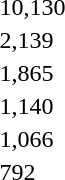<table>
<tr>
<td></td>
<td>10,130</td>
</tr>
<tr>
<td></td>
<td>2,139</td>
</tr>
<tr>
<td></td>
<td>1,865</td>
</tr>
<tr>
<td></td>
<td>1,140</td>
</tr>
<tr>
<td></td>
<td>1,066</td>
</tr>
<tr>
<td></td>
<td>792</td>
</tr>
</table>
